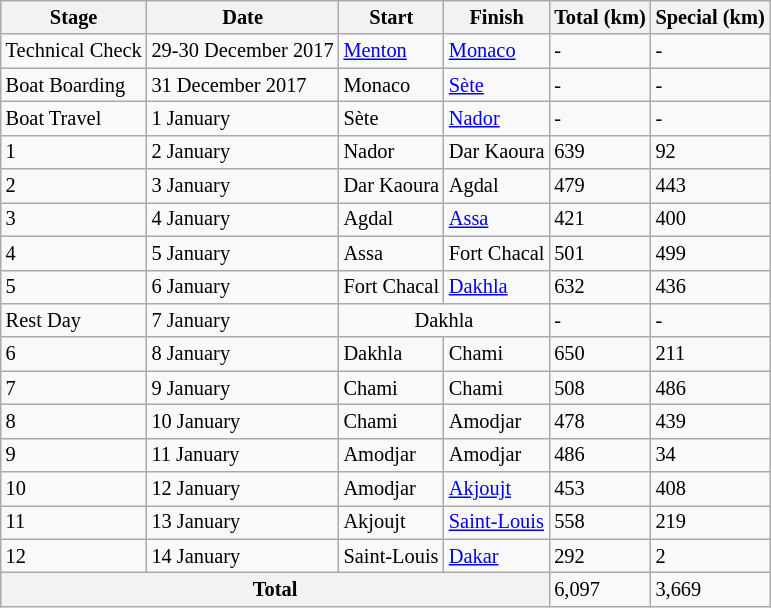<table class="wikitable" style="font-size: 85%;">
<tr>
<th>Stage</th>
<th>Date</th>
<th>Start</th>
<th>Finish</th>
<th>Total (km)</th>
<th>Special (km)</th>
</tr>
<tr>
<td>Technical Check</td>
<td>29-30 December 2017</td>
<td> <a href='#'>Menton</a></td>
<td> <a href='#'>Monaco</a></td>
<td>-</td>
<td>-</td>
</tr>
<tr>
<td>Boat Boarding</td>
<td>31 December 2017</td>
<td> Monaco</td>
<td> <a href='#'>Sète</a></td>
<td>-</td>
<td>-</td>
</tr>
<tr>
<td>Boat Travel</td>
<td>1 January</td>
<td> Sète</td>
<td> <a href='#'>Nador</a></td>
<td>-</td>
<td>-</td>
</tr>
<tr>
<td>1</td>
<td>2 January</td>
<td> Nador</td>
<td> Dar Kaoura</td>
<td>639</td>
<td>92</td>
</tr>
<tr>
<td>2</td>
<td>3 January</td>
<td> Dar Kaoura</td>
<td> Agdal</td>
<td>479</td>
<td>443</td>
</tr>
<tr>
<td>3</td>
<td>4 January</td>
<td> Agdal</td>
<td> <a href='#'>Assa</a></td>
<td>421</td>
<td>400</td>
</tr>
<tr>
<td>4</td>
<td>5 January</td>
<td> Assa</td>
<td> Fort Chacal</td>
<td>501</td>
<td>499</td>
</tr>
<tr>
<td>5</td>
<td>6 January</td>
<td> Fort Chacal</td>
<td> <a href='#'>Dakhla</a></td>
<td>632</td>
<td>436</td>
</tr>
<tr>
<td>Rest Day</td>
<td>7 January</td>
<td colspan="2" style="text-align: center;"> Dakhla</td>
<td>-</td>
<td>-</td>
</tr>
<tr>
<td>6</td>
<td>8 January</td>
<td> Dakhla</td>
<td> Chami</td>
<td>650</td>
<td>211</td>
</tr>
<tr>
<td>7</td>
<td>9 January</td>
<td> Chami</td>
<td> Chami</td>
<td>508</td>
<td>486</td>
</tr>
<tr>
<td>8</td>
<td>10 January</td>
<td> Chami</td>
<td> Amodjar</td>
<td>478</td>
<td>439</td>
</tr>
<tr>
<td>9</td>
<td>11 January</td>
<td> Amodjar</td>
<td> Amodjar</td>
<td>486</td>
<td>34</td>
</tr>
<tr>
<td>10</td>
<td>12 January</td>
<td> Amodjar</td>
<td> <a href='#'>Akjoujt</a></td>
<td>453</td>
<td>408</td>
</tr>
<tr>
<td>11</td>
<td>13 January</td>
<td> Akjoujt</td>
<td> <a href='#'>Saint-Louis</a></td>
<td>558</td>
<td>219</td>
</tr>
<tr>
<td>12</td>
<td>14 January</td>
<td> Saint-Louis</td>
<td> <a href='#'>Dakar</a></td>
<td>292</td>
<td>2</td>
</tr>
<tr>
<th colspan="4">Total</th>
<td>6,097</td>
<td>3,669</td>
</tr>
</table>
